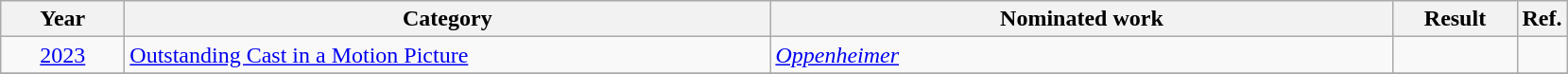<table class=wikitable>
<tr>
<th scope="col" style="width:5em;">Year</th>
<th scope="col" style="width:28em;">Category</th>
<th scope="col" style="width:27em;">Nominated work</th>
<th scope="col" style="width:5em;">Result</th>
<th>Ref.</th>
</tr>
<tr>
<td style="text-align:center;"><a href='#'>2023</a></td>
<td><a href='#'>Outstanding Cast in a Motion Picture</a></td>
<td><em><a href='#'>Oppenheimer</a></em></td>
<td></td>
<td align="center"></td>
</tr>
<tr>
</tr>
</table>
